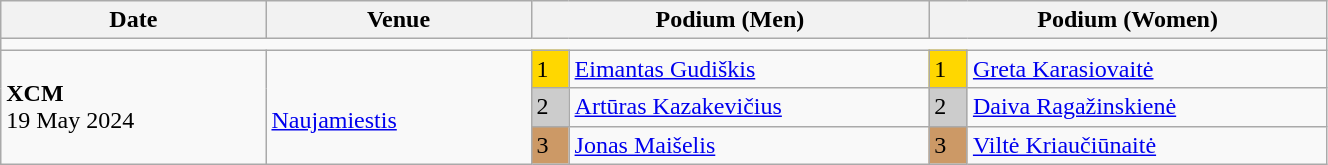<table class="wikitable" width=70%>
<tr>
<th>Date</th>
<th width=20%>Venue</th>
<th colspan=2 width=30%>Podium (Men)</th>
<th colspan=2 width=30%>Podium (Women)</th>
</tr>
<tr>
<td colspan=6></td>
</tr>
<tr>
<td rowspan=3><strong>XCM</strong> <br> 19 May 2024</td>
<td rowspan=3><br><a href='#'>Naujamiestis</a></td>
<td bgcolor=FFD700>1</td>
<td><a href='#'>Eimantas Gudiškis</a></td>
<td bgcolor=FFD700>1</td>
<td><a href='#'>Greta Karasiovaitė</a></td>
</tr>
<tr>
<td bgcolor=CCCCCC>2</td>
<td><a href='#'>Artūras Kazakevičius</a></td>
<td bgcolor=CCCCCC>2</td>
<td><a href='#'>Daiva Ragažinskienė</a></td>
</tr>
<tr>
<td bgcolor=CC9966>3</td>
<td><a href='#'>Jonas Maišelis</a></td>
<td bgcolor=CC9966>3</td>
<td><a href='#'>Viltė Kriaučiūnaitė</a></td>
</tr>
</table>
